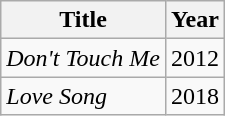<table class="wikitable">
<tr>
<th>Title</th>
<th>Year</th>
</tr>
<tr>
<td><em>Don't Touch Me</em></td>
<td>2012</td>
</tr>
<tr>
<td><em>Love Song</em></td>
<td>2018</td>
</tr>
</table>
